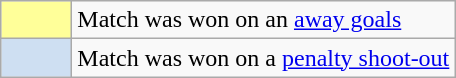<table class="wikitable">
<tr>
<td width="40px" bgcolor="#ffff99" align="center"></td>
<td>Match was won on an <a href='#'>away goals</a></td>
</tr>
<tr>
<td width="40px" bgcolor="#cedff2" align="center"></td>
<td>Match was won on a <a href='#'>penalty shoot-out</a></td>
</tr>
</table>
